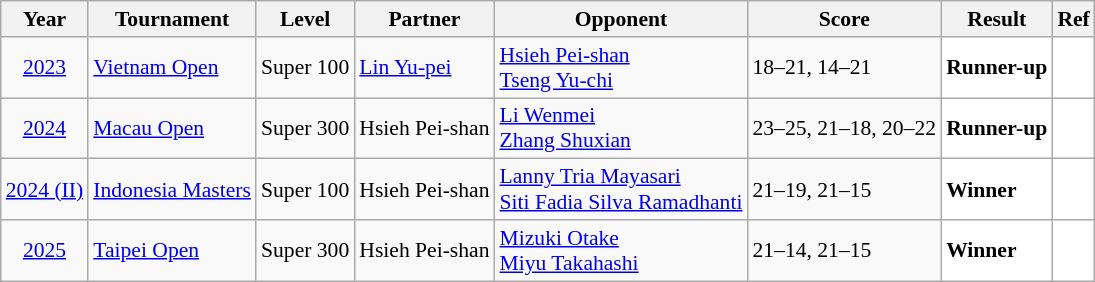<table class="sortable wikitable" style="font-size: 90%;">
<tr>
<th>Year</th>
<th>Tournament</th>
<th>Level</th>
<th>Partner</th>
<th>Opponent</th>
<th>Score</th>
<th>Result</th>
<th>Ref</th>
</tr>
<tr>
<td align="center"><a href='#'>2023</a></td>
<td align="left"><a href='#'>Vietnam Open</a></td>
<td align="left">Super 100</td>
<td align="left">  <a href='#'>Lin Yu-pei</a></td>
<td align="left"> <a href='#'>Hsieh Pei-shan</a><br> <a href='#'>Tseng Yu-chi</a></td>
<td align="left">18–21, 14–21</td>
<td style="text-align:left; background: white"> <strong>Runner-up</strong></td>
<td style="text-align:center; background:white"></td>
</tr>
<tr>
<td align="center"><a href='#'>2024</a></td>
<td align="left"><a href='#'>Macau Open</a></td>
<td align="left">Super 300</td>
<td align="left"> Hsieh Pei-shan</td>
<td align="left"> <a href='#'>Li Wenmei</a> <br> <a href='#'>Zhang Shuxian</a></td>
<td align="left">23–25, 21–18, 20–22</td>
<td style="text-align:left; background:white"> <strong>Runner-up</strong></td>
<td style="text-align:center; background: white"></td>
</tr>
<tr>
<td align="center"><a href='#'>2024 (II)</a></td>
<td align="left"><a href='#'>Indonesia Masters</a></td>
<td align="left">Super 100</td>
<td align="left"> Hsieh Pei-shan</td>
<td align="left"> <a href='#'>Lanny Tria Mayasari</a><br> <a href='#'>Siti Fadia Silva Ramadhanti</a></td>
<td align="left">21–19, 21–15</td>
<td style="text-align:left; background:white"> <strong>Winner</strong></td>
<td style="text-align:center; background:white"></td>
</tr>
<tr>
<td align="center"><a href='#'>2025</a></td>
<td align="left"><a href='#'>Taipei Open</a></td>
<td align="left">Super 300</td>
<td align="left"> Hsieh Pei-shan</td>
<td align="left"> <a href='#'>Mizuki Otake</a><br> <a href='#'>Miyu Takahashi</a></td>
<td align="left">21–14, 21–15</td>
<td style="text-align:left; background:white"> <strong>Winner</strong></td>
<td style="text-align:center; background: white"></td>
</tr>
</table>
